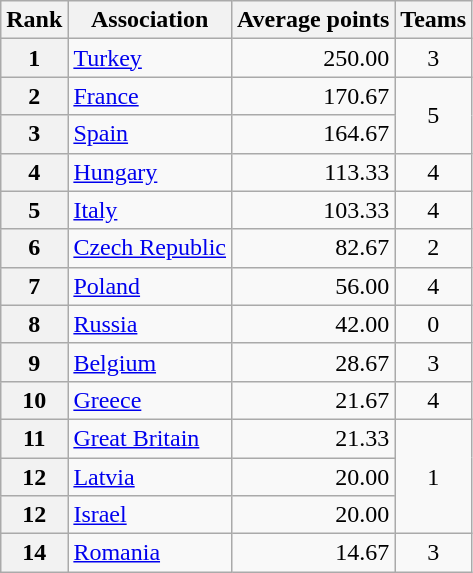<table class="wikitable">
<tr>
<th>Rank</th>
<th>Association</th>
<th>Average points</th>
<th>Teams</th>
</tr>
<tr>
<th>1</th>
<td> <a href='#'>Turkey</a></td>
<td align=right>250.00</td>
<td rowspan="1" align="center">3</td>
</tr>
<tr>
<th>2</th>
<td> <a href='#'>France</a></td>
<td align=right>170.67</td>
<td rowspan="2" align="center">5</td>
</tr>
<tr>
<th>3</th>
<td> <a href='#'>Spain</a></td>
<td align=right>164.67</td>
</tr>
<tr>
<th>4</th>
<td> <a href='#'>Hungary</a></td>
<td align=right>113.33</td>
<td rowspan="1" align="center">4</td>
</tr>
<tr>
<th>5</th>
<td> <a href='#'>Italy</a></td>
<td align=right>103.33</td>
<td rowspan="1" align="center">4</td>
</tr>
<tr>
<th>6</th>
<td> <a href='#'>Czech Republic</a></td>
<td align="right">82.67</td>
<td rowspan="1" align="center">2</td>
</tr>
<tr>
<th>7</th>
<td> <a href='#'>Poland</a></td>
<td align="right">56.00</td>
<td rowspan="1" align="center">4</td>
</tr>
<tr>
<th>8</th>
<td> <a href='#'>Russia</a></td>
<td align="right">42.00</td>
<td rowspan="1" align="center">0</td>
</tr>
<tr>
<th>9</th>
<td> <a href='#'>Belgium</a></td>
<td align="right">28.67</td>
<td rowspan="1" align="center">3</td>
</tr>
<tr>
<th>10</th>
<td> <a href='#'>Greece</a></td>
<td align="right">21.67</td>
<td rowspan="1" align="center">4</td>
</tr>
<tr>
<th>11</th>
<td> <a href='#'>Great Britain</a></td>
<td align="right">21.33</td>
<td rowspan="3" align="center">1</td>
</tr>
<tr>
<th>12</th>
<td> <a href='#'>Latvia</a></td>
<td align="right">20.00</td>
</tr>
<tr>
<th>12</th>
<td> <a href='#'>Israel</a></td>
<td align="right">20.00</td>
</tr>
<tr>
<th>14</th>
<td> <a href='#'>Romania</a></td>
<td align="right">14.67</td>
<td rowspan="1" align="center">3</td>
</tr>
</table>
